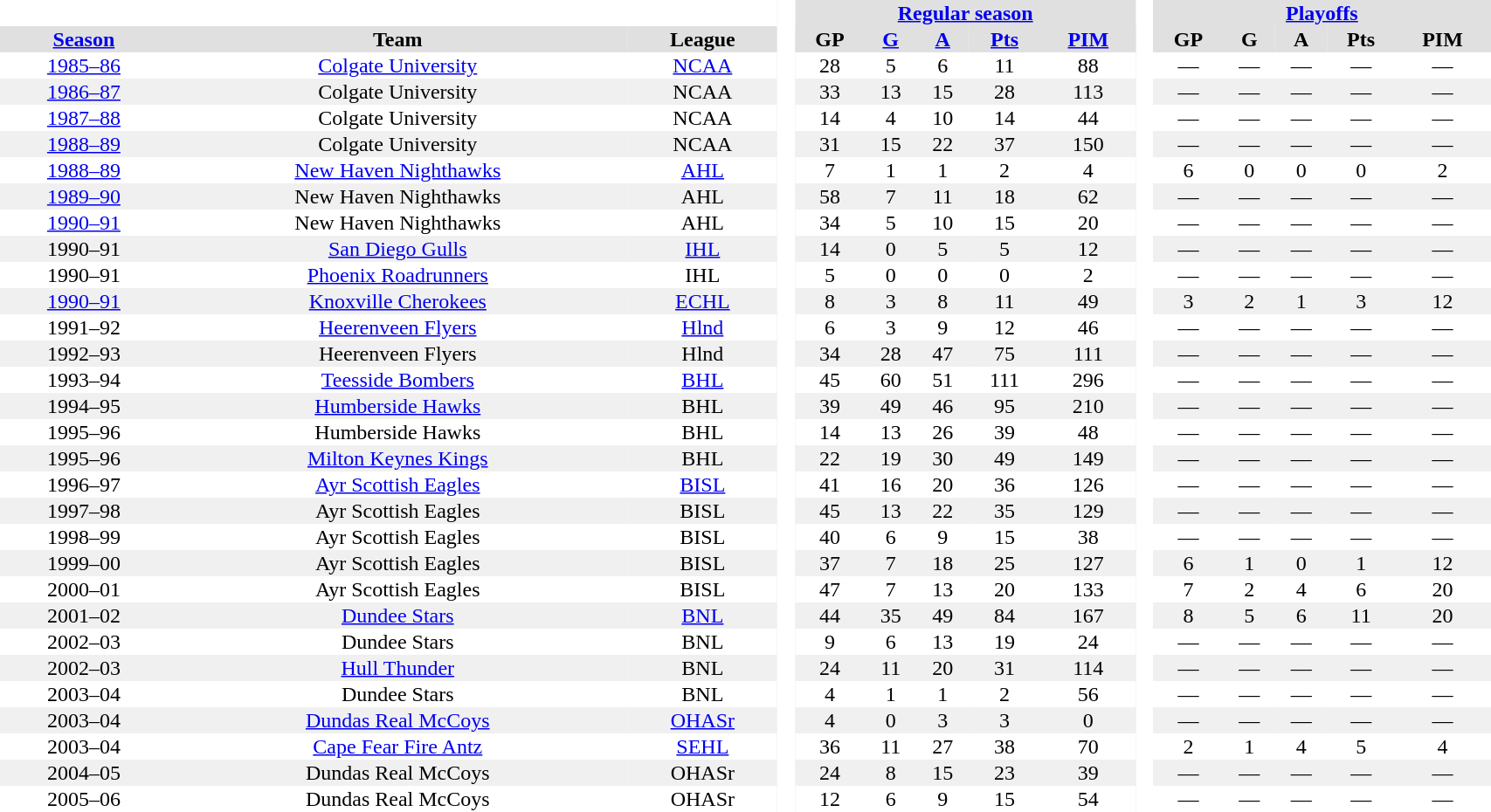<table BORDER="0" CELLPADDING="1" CELLSPACING="0" width="90%" style="text-align:center">
<tr bgcolor="#e0e0e0">
<th colspan="3" bgcolor="#ffffff"> </th>
<th rowspan="99" bgcolor="#ffffff"> </th>
<th colspan="5"><a href='#'>Regular season</a></th>
<th rowspan="99" bgcolor="#ffffff"> </th>
<th colspan="5"><a href='#'>Playoffs</a></th>
</tr>
<tr bgcolor="#e0e0e0">
<th><a href='#'>Season</a></th>
<th>Team</th>
<th>League</th>
<th>GP</th>
<th><a href='#'>G</a></th>
<th><a href='#'>A</a></th>
<th><a href='#'>Pts</a></th>
<th><a href='#'>PIM</a></th>
<th>GP</th>
<th>G</th>
<th>A</th>
<th>Pts</th>
<th>PIM</th>
</tr>
<tr>
<td><a href='#'>1985–86</a></td>
<td><a href='#'>Colgate University</a></td>
<td><a href='#'>NCAA</a></td>
<td>28</td>
<td>5</td>
<td>6</td>
<td>11</td>
<td>88</td>
<td>—</td>
<td>—</td>
<td>—</td>
<td>—</td>
<td>—</td>
</tr>
<tr bgcolor="#f0f0f0">
<td><a href='#'>1986–87</a></td>
<td>Colgate University</td>
<td>NCAA</td>
<td>33</td>
<td>13</td>
<td>15</td>
<td>28</td>
<td>113</td>
<td>—</td>
<td>—</td>
<td>—</td>
<td>—</td>
<td>—</td>
</tr>
<tr>
<td><a href='#'>1987–88</a></td>
<td>Colgate University</td>
<td>NCAA</td>
<td>14</td>
<td>4</td>
<td>10</td>
<td>14</td>
<td>44</td>
<td>—</td>
<td>—</td>
<td>—</td>
<td>—</td>
<td>—</td>
</tr>
<tr bgcolor="#f0f0f0">
<td><a href='#'>1988–89</a></td>
<td>Colgate University</td>
<td>NCAA</td>
<td>31</td>
<td>15</td>
<td>22</td>
<td>37</td>
<td>150</td>
<td>—</td>
<td>—</td>
<td>—</td>
<td>—</td>
<td>—</td>
</tr>
<tr>
<td><a href='#'>1988–89</a></td>
<td><a href='#'>New Haven Nighthawks</a></td>
<td><a href='#'>AHL</a></td>
<td>7</td>
<td>1</td>
<td>1</td>
<td>2</td>
<td>4</td>
<td>6</td>
<td>0</td>
<td>0</td>
<td>0</td>
<td>2</td>
</tr>
<tr bgcolor="#f0f0f0">
<td><a href='#'>1989–90</a></td>
<td>New Haven Nighthawks</td>
<td>AHL</td>
<td>58</td>
<td>7</td>
<td>11</td>
<td>18</td>
<td>62</td>
<td>—</td>
<td>—</td>
<td>—</td>
<td>—</td>
<td>—</td>
</tr>
<tr>
<td><a href='#'>1990–91</a></td>
<td>New Haven Nighthawks</td>
<td>AHL</td>
<td>34</td>
<td>5</td>
<td>10</td>
<td>15</td>
<td>20</td>
<td>—</td>
<td>—</td>
<td>—</td>
<td>—</td>
<td>—</td>
</tr>
<tr bgcolor="#f0f0f0">
<td>1990–91</td>
<td><a href='#'>San Diego Gulls</a></td>
<td><a href='#'>IHL</a></td>
<td>14</td>
<td>0</td>
<td>5</td>
<td>5</td>
<td>12</td>
<td>—</td>
<td>—</td>
<td>—</td>
<td>—</td>
<td>—</td>
</tr>
<tr>
<td>1990–91</td>
<td><a href='#'>Phoenix Roadrunners</a></td>
<td>IHL</td>
<td>5</td>
<td>0</td>
<td>0</td>
<td>0</td>
<td>2</td>
<td>—</td>
<td>—</td>
<td>—</td>
<td>—</td>
<td>—</td>
</tr>
<tr bgcolor="#f0f0f0">
<td><a href='#'>1990–91</a></td>
<td><a href='#'>Knoxville Cherokees</a></td>
<td><a href='#'>ECHL</a></td>
<td>8</td>
<td>3</td>
<td>8</td>
<td>11</td>
<td>49</td>
<td>3</td>
<td>2</td>
<td>1</td>
<td>3</td>
<td>12</td>
</tr>
<tr>
<td>1991–92</td>
<td><a href='#'>Heerenveen Flyers</a></td>
<td><a href='#'>Hlnd</a></td>
<td>6</td>
<td>3</td>
<td>9</td>
<td>12</td>
<td>46</td>
<td>—</td>
<td>—</td>
<td>—</td>
<td>—</td>
<td>—</td>
</tr>
<tr bgcolor="#f0f0f0">
<td>1992–93</td>
<td>Heerenveen Flyers</td>
<td>Hlnd</td>
<td>34</td>
<td>28</td>
<td>47</td>
<td>75</td>
<td>111</td>
<td>—</td>
<td>—</td>
<td>—</td>
<td>—</td>
<td>—</td>
</tr>
<tr>
<td>1993–94</td>
<td><a href='#'>Teesside Bombers</a></td>
<td><a href='#'>BHL</a></td>
<td>45</td>
<td>60</td>
<td>51</td>
<td>111</td>
<td>296</td>
<td>—</td>
<td>—</td>
<td>—</td>
<td>—</td>
<td>—</td>
</tr>
<tr bgcolor="#f0f0f0">
<td>1994–95</td>
<td><a href='#'>Humberside Hawks</a></td>
<td>BHL</td>
<td>39</td>
<td>49</td>
<td>46</td>
<td>95</td>
<td>210</td>
<td>—</td>
<td>—</td>
<td>—</td>
<td>—</td>
<td>—</td>
</tr>
<tr>
<td>1995–96</td>
<td>Humberside Hawks</td>
<td>BHL</td>
<td>14</td>
<td>13</td>
<td>26</td>
<td>39</td>
<td>48</td>
<td>—</td>
<td>—</td>
<td>—</td>
<td>—</td>
<td>—</td>
</tr>
<tr bgcolor="#f0f0f0">
<td>1995–96</td>
<td><a href='#'>Milton Keynes Kings</a></td>
<td>BHL</td>
<td>22</td>
<td>19</td>
<td>30</td>
<td>49</td>
<td>149</td>
<td>—</td>
<td>—</td>
<td>—</td>
<td>—</td>
<td>—</td>
</tr>
<tr>
<td>1996–97</td>
<td><a href='#'>Ayr Scottish Eagles</a></td>
<td><a href='#'>BISL</a></td>
<td>41</td>
<td>16</td>
<td>20</td>
<td>36</td>
<td>126</td>
<td>—</td>
<td>—</td>
<td>—</td>
<td>—</td>
<td>—</td>
</tr>
<tr bgcolor="#f0f0f0">
<td>1997–98</td>
<td>Ayr Scottish Eagles</td>
<td>BISL</td>
<td>45</td>
<td>13</td>
<td>22</td>
<td>35</td>
<td>129</td>
<td>—</td>
<td>—</td>
<td>—</td>
<td>—</td>
<td>—</td>
</tr>
<tr>
<td>1998–99</td>
<td>Ayr Scottish Eagles</td>
<td>BISL</td>
<td>40</td>
<td>6</td>
<td>9</td>
<td>15</td>
<td>38</td>
<td>—</td>
<td>—</td>
<td>—</td>
<td>—</td>
<td>—</td>
</tr>
<tr bgcolor="#f0f0f0">
<td>1999–00</td>
<td>Ayr Scottish Eagles</td>
<td>BISL</td>
<td>37</td>
<td>7</td>
<td>18</td>
<td>25</td>
<td>127</td>
<td>6</td>
<td>1</td>
<td>0</td>
<td>1</td>
<td>12</td>
</tr>
<tr>
<td>2000–01</td>
<td>Ayr Scottish Eagles</td>
<td>BISL</td>
<td>47</td>
<td>7</td>
<td>13</td>
<td>20</td>
<td>133</td>
<td>7</td>
<td>2</td>
<td>4</td>
<td>6</td>
<td>20</td>
</tr>
<tr bgcolor="#f0f0f0">
<td>2001–02</td>
<td><a href='#'>Dundee Stars</a></td>
<td><a href='#'>BNL</a></td>
<td>44</td>
<td>35</td>
<td>49</td>
<td>84</td>
<td>167</td>
<td>8</td>
<td>5</td>
<td>6</td>
<td>11</td>
<td>20</td>
</tr>
<tr>
<td>2002–03</td>
<td>Dundee Stars</td>
<td>BNL</td>
<td>9</td>
<td>6</td>
<td>13</td>
<td>19</td>
<td>24</td>
<td>—</td>
<td>—</td>
<td>—</td>
<td>—</td>
<td>—</td>
</tr>
<tr bgcolor="#f0f0f0">
<td>2002–03</td>
<td><a href='#'>Hull Thunder</a></td>
<td>BNL</td>
<td>24</td>
<td>11</td>
<td>20</td>
<td>31</td>
<td>114</td>
<td>—</td>
<td>—</td>
<td>—</td>
<td>—</td>
<td>—</td>
</tr>
<tr>
<td>2003–04</td>
<td>Dundee Stars</td>
<td>BNL</td>
<td>4</td>
<td>1</td>
<td>1</td>
<td>2</td>
<td>56</td>
<td>—</td>
<td>—</td>
<td>—</td>
<td>—</td>
<td>—</td>
</tr>
<tr bgcolor="#f0f0f0">
<td>2003–04</td>
<td><a href='#'>Dundas Real McCoys</a></td>
<td><a href='#'>OHASr</a></td>
<td>4</td>
<td>0</td>
<td>3</td>
<td>3</td>
<td>0</td>
<td>—</td>
<td>—</td>
<td>—</td>
<td>—</td>
<td>—</td>
</tr>
<tr>
<td>2003–04</td>
<td><a href='#'>Cape Fear Fire Antz</a></td>
<td><a href='#'>SEHL</a></td>
<td>36</td>
<td>11</td>
<td>27</td>
<td>38</td>
<td>70</td>
<td>2</td>
<td>1</td>
<td>4</td>
<td>5</td>
<td>4</td>
</tr>
<tr bgcolor="#f0f0f0">
<td>2004–05</td>
<td>Dundas Real McCoys</td>
<td>OHASr</td>
<td>24</td>
<td>8</td>
<td>15</td>
<td>23</td>
<td>39</td>
<td>—</td>
<td>—</td>
<td>—</td>
<td>—</td>
<td>—</td>
</tr>
<tr>
<td>2005–06</td>
<td>Dundas Real McCoys</td>
<td>OHASr</td>
<td>12</td>
<td>6</td>
<td>9</td>
<td>15</td>
<td>54</td>
<td>—</td>
<td>—</td>
<td>—</td>
<td>—</td>
<td>—</td>
</tr>
<tr>
</tr>
</table>
